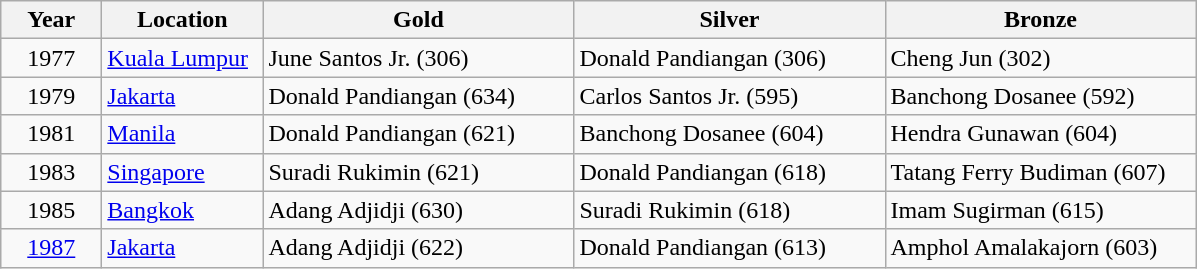<table class="wikitable">
<tr>
<th width="60">Year</th>
<th width="100">Location</th>
<th width="200">Gold</th>
<th width="200">Silver</th>
<th width="200">Bronze</th>
</tr>
<tr>
<td align="center">1977</td>
<td><a href='#'>Kuala Lumpur</a></td>
<td> June Santos Jr. (306)</td>
<td> Donald Pandiangan (306)</td>
<td> Cheng Jun (302)</td>
</tr>
<tr>
<td align="center">1979</td>
<td><a href='#'>Jakarta</a></td>
<td> Donald Pandiangan (634)</td>
<td> Carlos Santos Jr. (595)</td>
<td> Banchong Dosanee (592)</td>
</tr>
<tr>
<td align="center">1981</td>
<td><a href='#'>Manila</a></td>
<td> Donald Pandiangan (621)</td>
<td> Banchong Dosanee (604)</td>
<td> Hendra Gunawan (604)</td>
</tr>
<tr>
<td align="center">1983</td>
<td><a href='#'>Singapore</a></td>
<td> Suradi Rukimin (621)</td>
<td> Donald Pandiangan (618)</td>
<td> Tatang Ferry Budiman (607)</td>
</tr>
<tr>
<td align="center">1985</td>
<td><a href='#'>Bangkok</a></td>
<td> Adang Adjidji (630)</td>
<td> Suradi Rukimin (618)</td>
<td> Imam Sugirman (615)</td>
</tr>
<tr>
<td align="center"><a href='#'>1987</a></td>
<td><a href='#'>Jakarta</a></td>
<td> Adang Adjidji (622)</td>
<td> Donald Pandiangan (613)</td>
<td> Amphol Amalakajorn (603)</td>
</tr>
</table>
